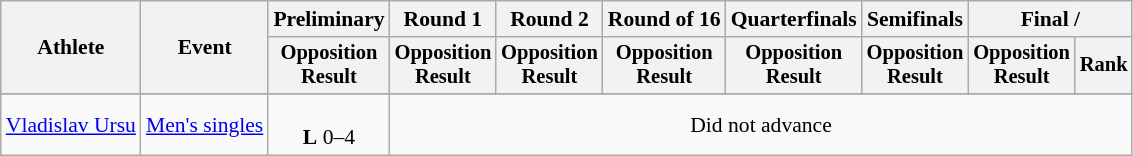<table class=wikitable style=font-size:90%;text-align:center>
<tr>
<th rowspan=2>Athlete</th>
<th rowspan=2>Event</th>
<th>Preliminary</th>
<th>Round 1</th>
<th>Round 2</th>
<th>Round of 16</th>
<th>Quarterfinals</th>
<th>Semifinals</th>
<th colspan=2>Final / </th>
</tr>
<tr style=font-size:95%>
<th>Opposition<br>Result</th>
<th>Opposition<br>Result</th>
<th>Opposition<br>Result</th>
<th>Opposition<br>Result</th>
<th>Opposition<br>Result</th>
<th>Opposition<br>Result</th>
<th>Opposition<br>Result</th>
<th>Rank</th>
</tr>
<tr>
</tr>
<tr align=center>
<td align=left><a href='#'>Vladislav Ursu</a></td>
<td align=left><a href='#'>Men's singles</a></td>
<td> <br> <strong>L</strong> 0–4</td>
<td colspan=7>Did not advance</td>
</tr>
</table>
